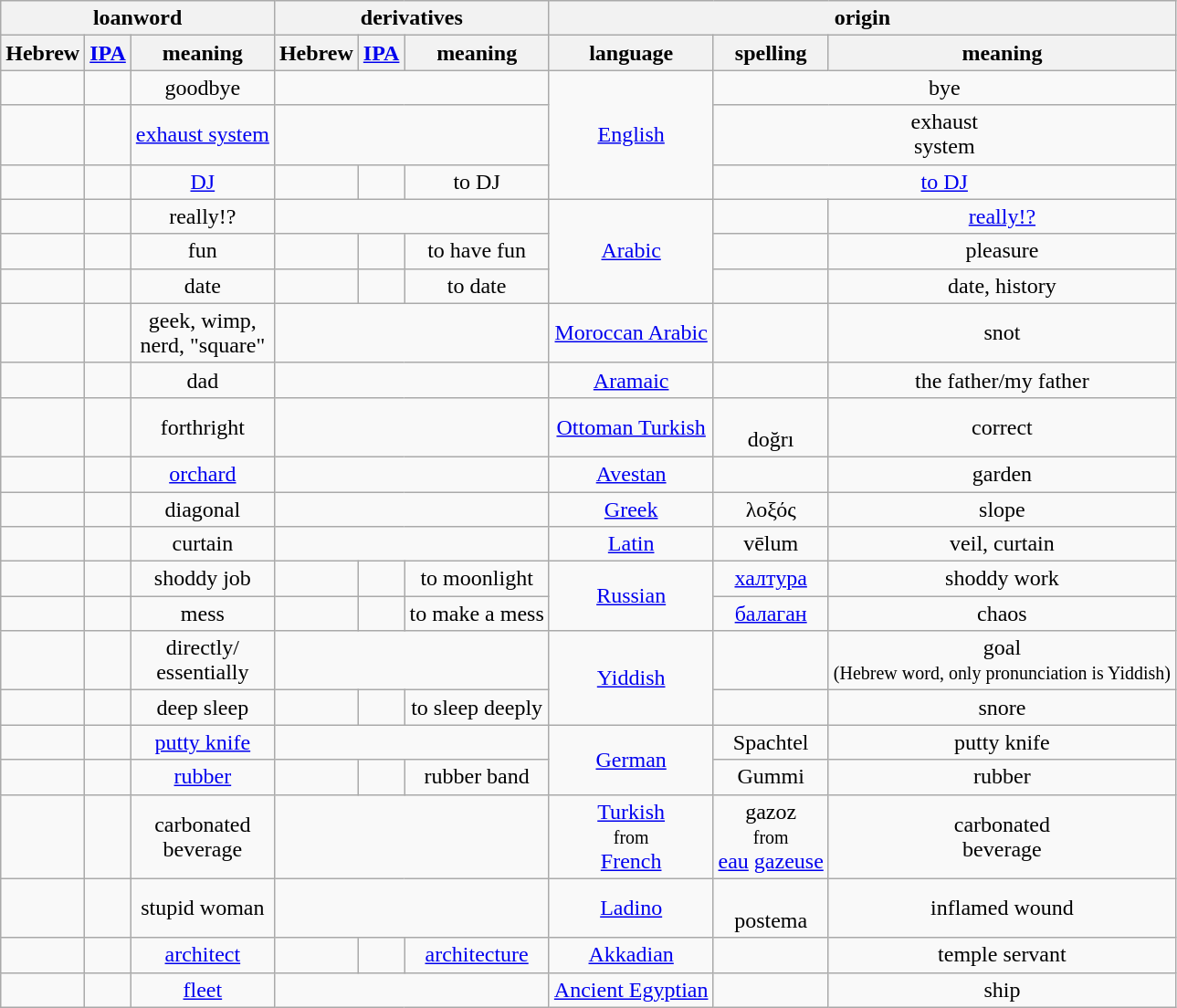<table class=wikitable style="text-align:center;">
<tr>
<th colspan=3>loanword</th>
<th colspan=3>derivatives</th>
<th colspan=3>origin</th>
</tr>
<tr>
<th>Hebrew</th>
<th><a href='#'>IPA</a></th>
<th>meaning</th>
<th>Hebrew</th>
<th><a href='#'>IPA</a></th>
<th>meaning</th>
<th>language</th>
<th>spelling</th>
<th>meaning</th>
</tr>
<tr>
<td></td>
<td></td>
<td>goodbye</td>
<td colspan=3> </td>
<td rowspan=3><a href='#'>English</a></td>
<td colspan=2>bye</td>
</tr>
<tr>
<td></td>
<td></td>
<td><a href='#'>exhaust system</a></td>
<td colspan=3> </td>
<td colspan=2>exhaust<br>system</td>
</tr>
<tr>
<td></td>
<td></td>
<td><a href='#'>DJ</a></td>
<td></td>
<td></td>
<td>to DJ</td>
<td colspan=2><a href='#'>to DJ</a></td>
</tr>
<tr>
<td></td>
<td></td>
<td>really!?</td>
<td colspan=3> </td>
<td rowspan=3><a href='#'>Arabic</a></td>
<td></td>
<td><a href='#'>really!?</a></td>
</tr>
<tr>
<td></td>
<td></td>
<td>fun</td>
<td></td>
<td></td>
<td>to have fun</td>
<td></td>
<td>pleasure</td>
</tr>
<tr>
<td></td>
<td></td>
<td>date</td>
<td></td>
<td></td>
<td>to date</td>
<td></td>
<td>date, history</td>
</tr>
<tr>
<td></td>
<td></td>
<td>geek, wimp,<br> nerd, "square"</td>
<td colspan=3> </td>
<td><a href='#'>Moroccan Arabic</a></td>
<td></td>
<td>snot</td>
</tr>
<tr>
<td></td>
<td></td>
<td>dad</td>
<td colspan="3"> </td>
<td><a href='#'>Aramaic</a></td>
<td></td>
<td>the father/<wbr>my father</td>
</tr>
<tr>
<td></td>
<td></td>
<td>forthright</td>
<td colspan="3"> </td>
<td><a href='#'>Ottoman Turkish</a></td>
<td><br>doğrı</td>
<td>correct</td>
</tr>
<tr>
<td></td>
<td></td>
<td><a href='#'>orchard</a></td>
<td colspan="3"> </td>
<td><a href='#'>Avestan</a></td>
<td></td>
<td>garden</td>
</tr>
<tr>
<td></td>
<td></td>
<td>diagonal</td>
<td colspan="3"> </td>
<td><a href='#'>Greek</a></td>
<td>λοξός</td>
<td>slope</td>
</tr>
<tr>
<td></td>
<td></td>
<td>curtain</td>
<td colspan="3"> </td>
<td><a href='#'>Latin</a></td>
<td>vēlum</td>
<td>veil, curtain</td>
</tr>
<tr>
<td></td>
<td></td>
<td>shoddy job</td>
<td></td>
<td></td>
<td>to moonlight</td>
<td rowspan=2><a href='#'>Russian</a></td>
<td><a href='#'>халтура</a></td>
<td>shoddy work</td>
</tr>
<tr>
<td></td>
<td></td>
<td>mess</td>
<td></td>
<td></td>
<td>to make a mess</td>
<td><a href='#'>балаган</a></td>
<td>chaos</td>
</tr>
<tr>
<td></td>
<td></td>
<td>directly/<br>essentially</td>
<td colspan=3> </td>
<td rowspan=2><a href='#'>Yiddish</a></td>
<td></td>
<td>goal<br><small>(Hebrew word, only pronunciation is Yiddish)</small></td>
</tr>
<tr>
<td></td>
<td></td>
<td>deep sleep</td>
<td></td>
<td></td>
<td>to sleep deeply</td>
<td></td>
<td>snore</td>
</tr>
<tr>
<td></td>
<td></td>
<td><a href='#'>putty knife</a></td>
<td colspan=3> </td>
<td rowspan=2><a href='#'>German</a></td>
<td>Spachtel</td>
<td>putty knife</td>
</tr>
<tr>
<td></td>
<td></td>
<td><a href='#'>rubber</a></td>
<td></td>
<td></td>
<td>rubber band</td>
<td>Gummi</td>
<td>rubber</td>
</tr>
<tr>
<td></td>
<td></td>
<td>carbonated<br>beverage</td>
<td colspan=3> </td>
<td><a href='#'>Turkish</a><br><small>from</small><br><a href='#'>French</a></td>
<td>gazoz<br><small>from</small><br><a href='#'>eau</a> <a href='#'>gazeuse</a></td>
<td>carbonated<br>beverage</td>
</tr>
<tr>
<td></td>
<td></td>
<td>stupid woman</td>
<td colspan=3> </td>
<td><a href='#'>Ladino</a></td>
<td><br>postema</td>
<td>inflamed wound</td>
</tr>
<tr>
<td></td>
<td></td>
<td><a href='#'>architect</a></td>
<td></td>
<td></td>
<td><a href='#'>architecture</a></td>
<td><a href='#'>Akkadian</a></td>
<td></td>
<td>temple servant</td>
</tr>
<tr>
<td></td>
<td></td>
<td><a href='#'>fleet</a></td>
<td colspan="3"> </td>
<td><a href='#'>Ancient Egyptian</a></td>
<td><em></em></td>
<td>ship</td>
</tr>
</table>
